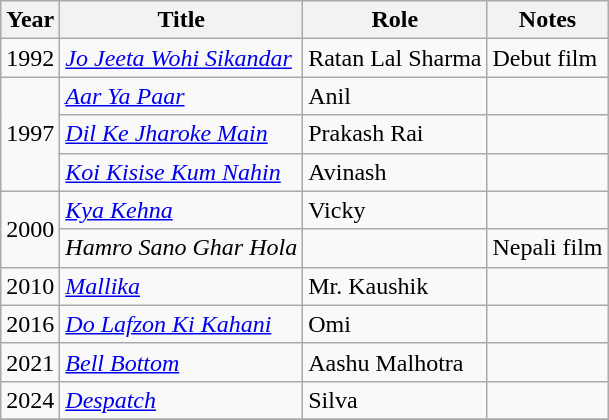<table class="wikitable sortable">
<tr>
<th>Year</th>
<th>Title</th>
<th>Role</th>
<th class="unsortable">Notes</th>
</tr>
<tr>
<td>1992</td>
<td><em><a href='#'>Jo Jeeta Wohi Sikandar</a></em></td>
<td>Ratan Lal Sharma</td>
<td>Debut film</td>
</tr>
<tr>
<td rowspan=3>1997</td>
<td><em><a href='#'>Aar Ya Paar</a></em></td>
<td>Anil</td>
<td></td>
</tr>
<tr>
<td><em><a href='#'>Dil Ke Jharoke Main</a></em></td>
<td>Prakash Rai</td>
<td></td>
</tr>
<tr>
<td><em><a href='#'>Koi Kisise Kum Nahin</a></em></td>
<td>Avinash</td>
<td></td>
</tr>
<tr>
<td rowspan=2>2000</td>
<td><em><a href='#'>Kya Kehna</a></em></td>
<td>Vicky</td>
<td></td>
</tr>
<tr>
<td><em>Hamro Sano Ghar Hola</em></td>
<td></td>
<td>Nepali film</td>
</tr>
<tr>
<td>2010</td>
<td><em><a href='#'>Mallika</a></em></td>
<td>Mr. Kaushik</td>
<td></td>
</tr>
<tr>
<td>2016</td>
<td><em><a href='#'>Do Lafzon Ki Kahani</a></em></td>
<td>Omi</td>
<td></td>
</tr>
<tr>
<td>2021</td>
<td><em><a href='#'>Bell Bottom</a></em></td>
<td>Aashu Malhotra</td>
<td></td>
</tr>
<tr>
<td>2024</td>
<td><em><a href='#'>Despatch</a></em></td>
<td>Silva</td>
<td></td>
</tr>
<tr>
</tr>
</table>
